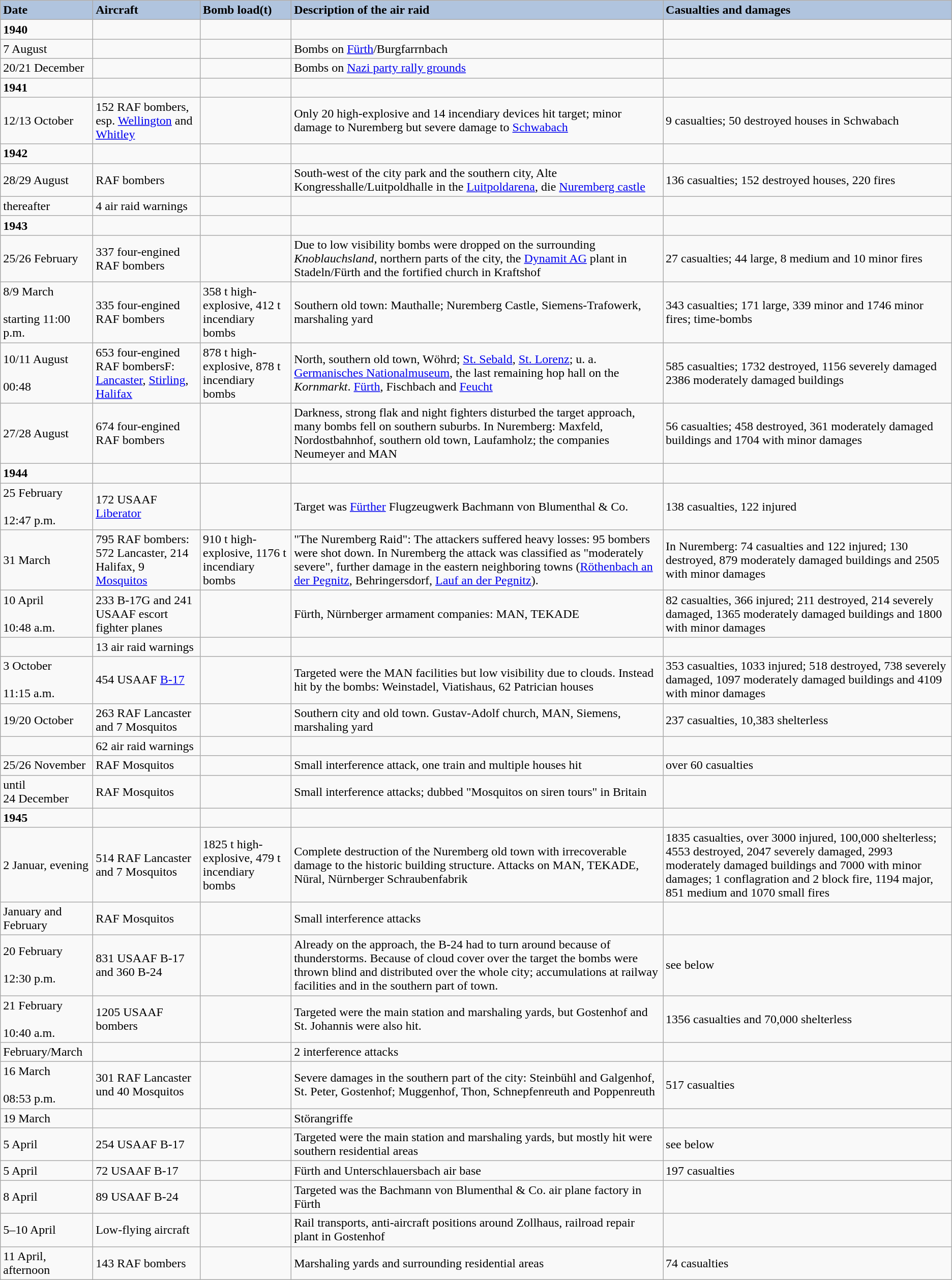<table class="wikitable" style="text-align: left">
<tr>
<th style="text-align: left;background:#B0C4DE">Date</th>
<th style="text-align: left;background:#B0C4DE">Aircraft</th>
<th style="text-align: left;background:#B0C4DE">Bomb load(t)</th>
<th style="text-align: left;background:#B0C4DE">Description of the air raid</th>
<th style="text-align: left;background:#B0C4DE">Casualties and damages</th>
</tr>
<tr>
<td align="left"><strong>1940</strong></td>
<td></td>
<td></td>
<td></td>
</tr>
<tr>
<td align="left">7 August</td>
<td></td>
<td></td>
<td>Bombs on <a href='#'>Fürth</a>/Burgfarrnbach</td>
<td></td>
</tr>
<tr>
<td align="left">20/21 December</td>
<td></td>
<td></td>
<td>Bombs on <a href='#'>Nazi party rally grounds</a></td>
<td></td>
</tr>
<tr>
<td align="left"><strong>1941</strong></td>
<td></td>
<td></td>
<td></td>
</tr>
<tr>
<td align="left">12/13 October</td>
<td>152 RAF bombers, esp. <a href='#'>Wellington</a> and <a href='#'>Whitley</a></td>
<td></td>
<td>Only 20 high-explosive and 14 incendiary devices hit target; minor damage to Nuremberg but severe damage to <a href='#'>Schwabach</a></td>
<td>9 casualties; 50 destroyed houses in Schwabach</td>
</tr>
<tr>
<td align="left"><strong>1942</strong></td>
<td></td>
<td></td>
<td></td>
</tr>
<tr>
<td align="left">28/29 August</td>
<td>RAF bombers</td>
<td></td>
<td>South-west of the city park and the southern city, Alte Kongresshalle/Luitpoldhalle in the <a href='#'>Luitpoldarena</a>, die <a href='#'>Nuremberg castle</a></td>
<td>136 casualties; 152 destroyed houses, 220 fires</td>
</tr>
<tr>
<td align="left">thereafter</td>
<td>4 air raid warnings</td>
<td></td>
<td></td>
<td></td>
</tr>
<tr>
<td align="left"><strong>1943</strong></td>
<td></td>
<td></td>
<td></td>
</tr>
<tr>
<td align="left">25/26 February</td>
<td>337 four-engined RAF bombers</td>
<td></td>
<td>Due to low visibility bombs were dropped on the surrounding <em>Knoblauchsland</em>, northern parts of the city, the <a href='#'>Dynamit AG</a> plant in Stadeln/Fürth and the fortified church in Kraftshof</td>
<td>27 casualties; 44 large, 8 medium and 10 minor fires</td>
</tr>
<tr>
<td align="left">8/9 March <br><br>starting 11:00 p.m.</td>
<td>335 four-engined RAF bombers</td>
<td>358 t high-explosive, 412 t incendiary bombs</td>
<td>Southern old town: Mauthalle; Nuremberg Castle, Siemens-Trafowerk,<br>marshaling yard</td>
<td>343 casualties; 171 large, 339 minor and 1746 minor fires; time-bombs</td>
</tr>
<tr>
<td align="left">10/11 August <br><br> 00:48</td>
<td>653 four-engined RAF bombersF: <a href='#'>Lancaster</a>, <a href='#'>Stirling</a>, <a href='#'>Halifax</a></td>
<td>878 t high-explosive, 878 t incendiary bombs</td>
<td>North, southern old town, Wöhrd; <a href='#'>St. Sebald</a>, <a href='#'>St. Lorenz</a>; u. a. <a href='#'>Germanisches Nationalmuseum</a>, the last remaining hop hall on the <em>Kornmarkt</em>. <a href='#'>Fürth</a>, Fischbach and <a href='#'>Feucht</a></td>
<td>585 casualties; 1732 destroyed, 1156 severely damaged 2386 moderately damaged buildings</td>
</tr>
<tr>
<td align="left">27/28 August</td>
<td>674 four-engined RAF bombers</td>
<td></td>
<td>Darkness, strong flak and night fighters disturbed the target approach, many bombs fell on southern suburbs. In Nuremberg: Maxfeld, Nordostbahnhof, southern old town, Laufamholz; the companies Neumeyer and MAN</td>
<td>56 casualties; 458 destroyed, 361 moderately damaged buildings and 1704 with minor damages</td>
</tr>
<tr>
<td align="left"><strong>1944</strong></td>
<td></td>
<td></td>
<td></td>
</tr>
<tr>
<td align="left">25 February <br><br> 12:47 p.m.</td>
<td>172 USAAF <a href='#'>Liberator</a></td>
<td></td>
<td>Target was <a href='#'>Fürther</a> Flugzeugwerk Bachmann von Blumenthal &amp; Co.</td>
<td>138 casualties, 122 injured</td>
</tr>
<tr>
<td align="left">31 March</td>
<td>795 RAF bombers: 572 Lancaster, 214 Halifax, 9 <a href='#'>Mosquitos</a></td>
<td>910 t high-explosive, 1176 t incendiary bombs</td>
<td>"The Nuremberg Raid": The attackers suffered heavy losses: 95 bombers were shot down. In Nuremberg the attack was classified as "moderately severe", further damage in the eastern neighboring towns (<a href='#'>Röthenbach an der Pegnitz</a>, Behringersdorf, <a href='#'>Lauf an der Pegnitz</a>).</td>
<td>In Nuremberg: 74 casualties and 122 injured; 130 destroyed, 879 moderately damaged buildings and 2505 with minor damages</td>
</tr>
<tr>
<td align="left">10 April <br><br> 10:48 a.m.</td>
<td>233 B-17G and 241  USAAF escort fighter planes</td>
<td></td>
<td>Fürth, Nürnberger armament companies: MAN, TEKADE</td>
<td>82 casualties, 366 injured; 211 destroyed, 214 severely damaged, 1365 moderately damaged buildings and 1800 with minor damages</td>
</tr>
<tr>
<td align="left"></td>
<td>13 air raid warnings</td>
<td></td>
<td></td>
<td></td>
</tr>
<tr>
<td align="left">3 October <br><br> 11:15 a.m.</td>
<td>454 USAAF <a href='#'>B-17</a></td>
<td></td>
<td>Targeted were the MAN facilities but low visibility due to clouds. Instead hit by the bombs: Weinstadel, Viatishaus, 62 Patrician houses</td>
<td>353 casualties, 1033 injured; 518 destroyed, 738 severely damaged, 1097 moderately damaged buildings and 4109 with minor damages</td>
</tr>
<tr>
<td align="left">19/20 October</td>
<td>263 RAF Lancaster and 7 Mosquitos</td>
<td></td>
<td>Southern city and old town. Gustav-Adolf church, MAN, Siemens, marshaling yard</td>
<td>237 casualties, 10,383 shelterless</td>
</tr>
<tr>
<td align="left"></td>
<td>62 air raid warnings</td>
<td></td>
<td></td>
<td></td>
</tr>
<tr>
<td align="left">25/26 November</td>
<td>RAF Mosquitos</td>
<td></td>
<td>Small interference attack, one train and multiple houses hit</td>
<td>over 60 casualties</td>
</tr>
<tr>
<td align="left">until 24 December</td>
<td>RAF Mosquitos</td>
<td></td>
<td>Small interference attacks; dubbed "Mosquitos on siren tours" in Britain</td>
<td></td>
</tr>
<tr>
<td align="left"><strong>1945</strong></td>
<td></td>
<td></td>
<td></td>
</tr>
<tr>
<td align="left">2 Januar, evening</td>
<td>514 RAF Lancaster and 7 Mosquitos</td>
<td>1825 t high-explosive, 479 t incendiary bombs</td>
<td>Complete destruction of the Nuremberg old town with irrecoverable damage to the historic building structure. Attacks on MAN, TEKADE, Nüral, Nürnberger Schraubenfabrik</td>
<td>1835 casualties, over 3000 injured, 100,000 shelterless; 4553 destroyed, 2047 severely damaged, 2993 moderately damaged buildings and 7000 with minor damages; 1 conflagration and 2 block fire, 1194 major, 851 medium and 1070 small fires</td>
</tr>
<tr>
<td align="left">January and February</td>
<td>RAF Mosquitos</td>
<td></td>
<td>Small interference attacks</td>
<td></td>
</tr>
<tr>
<td align="left">20 February<br><br> 12:30 p.m.</td>
<td>831 USAAF B-17 and 360 B-24</td>
<td></td>
<td>Already on the approach, the B-24 had to turn around because of thunderstorms. Because of cloud cover over the target the bombs were thrown blind and distributed over the whole city; accumulations at railway facilities and in the southern part of town.</td>
<td>see below</td>
</tr>
<tr>
<td align="left">21 February <br><br> 10:40 a.m.</td>
<td>1205 USAAF bombers</td>
<td></td>
<td>Targeted were the main station and marshaling yards, but Gostenhof and St. Johannis were also hit.</td>
<td>1356 casualties  and 70,000 shelterless</td>
</tr>
<tr>
<td align="left">February/March</td>
<td></td>
<td></td>
<td>2 interference attacks</td>
<td></td>
</tr>
<tr>
<td align="left">16 March<br><br> 08:53 p.m.</td>
<td>301 RAF Lancaster und 40 Mosquitos</td>
<td></td>
<td>Severe damages in the southern part of the city: Steinbühl and Galgenhof, St. Peter, Gostenhof; Muggenhof, Thon, Schnepfenreuth and Poppenreuth</td>
<td>517 casualties</td>
</tr>
<tr>
<td align="left">19 March</td>
<td></td>
<td></td>
<td>Störangriffe</td>
<td></td>
</tr>
<tr>
<td align="left">5 April</td>
<td>254 USAAF B-17</td>
<td></td>
<td>Targeted were the main station and marshaling yards, but mostly hit were southern residential areas</td>
<td>see below</td>
</tr>
<tr>
<td align="left">5 April</td>
<td>72 USAAF B-17</td>
<td></td>
<td>Fürth and Unterschlauersbach air base</td>
<td>197 casualties</td>
</tr>
<tr>
<td align="left">8 April</td>
<td>89 USAAF B-24</td>
<td></td>
<td>Targeted was the Bachmann von Blumenthal & Co. air plane factory in Fürth</td>
<td></td>
</tr>
<tr>
<td align="left">5–10 April</td>
<td>Low-flying aircraft</td>
<td></td>
<td>Rail transports, anti-aircraft positions around Zollhaus, railroad repair plant in Gostenhof</td>
<td></td>
</tr>
<tr>
<td align="left">11 April, afternoon</td>
<td>143 RAF bombers</td>
<td></td>
<td>Marshaling yards and surrounding residential areas</td>
<td>74 casualties</td>
</tr>
</table>
